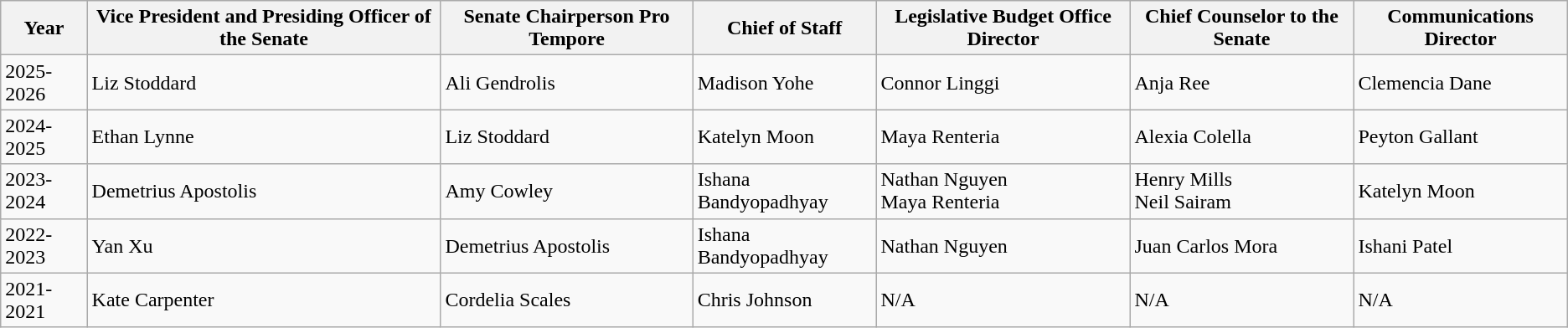<table class="wikitable">
<tr>
<th>Year</th>
<th>Vice President and Presiding Officer of the Senate</th>
<th>Senate Chairperson Pro Tempore</th>
<th>Chief of Staff</th>
<th>Legislative Budget Office Director</th>
<th>Chief Counselor to the Senate</th>
<th>Communications Director</th>
</tr>
<tr>
<td>2025-2026</td>
<td>Liz Stoddard</td>
<td>Ali Gendrolis</td>
<td>Madison Yohe</td>
<td>Connor Linggi</td>
<td>Anja Ree</td>
<td>Clemencia Dane</td>
</tr>
<tr>
<td>2024-2025</td>
<td>Ethan Lynne</td>
<td>Liz Stoddard</td>
<td>Katelyn Moon</td>
<td>Maya Renteria</td>
<td>Alexia Colella</td>
<td>Peyton Gallant</td>
</tr>
<tr>
<td>2023-2024</td>
<td>Demetrius Apostolis</td>
<td>Amy Cowley</td>
<td>Ishana Bandyopadhyay</td>
<td>Nathan Nguyen<br>Maya Renteria</td>
<td>Henry Mills<br>Neil Sairam</td>
<td>Katelyn Moon</td>
</tr>
<tr>
<td>2022-2023</td>
<td>Yan Xu</td>
<td>Demetrius Apostolis</td>
<td>Ishana Bandyopadhyay</td>
<td>Nathan Nguyen</td>
<td>Juan Carlos Mora</td>
<td>Ishani Patel</td>
</tr>
<tr>
<td>2021-2021</td>
<td>Kate Carpenter</td>
<td>Cordelia Scales</td>
<td>Chris Johnson</td>
<td>N/A</td>
<td>N/A</td>
<td>N/A</td>
</tr>
</table>
